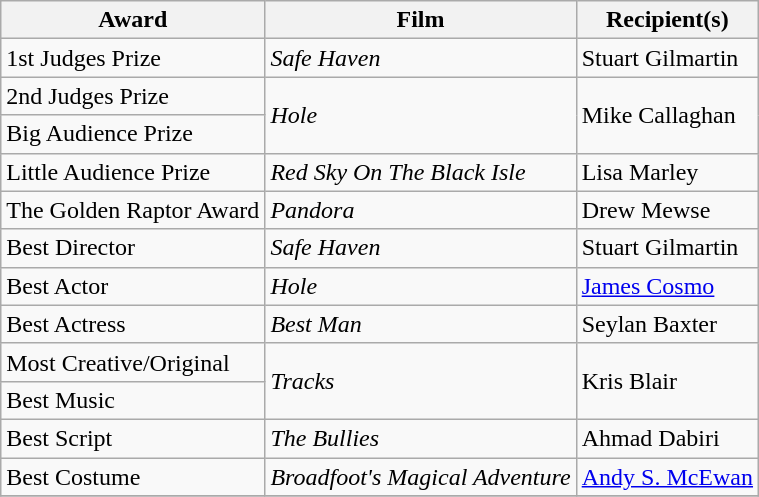<table class="wikitable">
<tr>
<th>Award</th>
<th>Film</th>
<th>Recipient(s)</th>
</tr>
<tr>
<td>1st Judges Prize</td>
<td><em>Safe Haven</em></td>
<td>Stuart Gilmartin</td>
</tr>
<tr>
<td>2nd Judges Prize</td>
<td rowspan="2"><em>Hole</em></td>
<td rowspan="2">Mike Callaghan</td>
</tr>
<tr>
<td>Big Audience Prize</td>
</tr>
<tr>
<td>Little Audience Prize</td>
<td><em>Red Sky On The Black Isle</em></td>
<td>Lisa Marley</td>
</tr>
<tr>
<td>The Golden Raptor Award</td>
<td><em>Pandora</em></td>
<td>Drew Mewse</td>
</tr>
<tr>
<td>Best Director</td>
<td><em>Safe Haven</em></td>
<td>Stuart Gilmartin</td>
</tr>
<tr>
<td>Best Actor</td>
<td><em>Hole</em></td>
<td><a href='#'>James Cosmo</a></td>
</tr>
<tr>
<td>Best Actress</td>
<td><em>Best Man</em></td>
<td>Seylan Baxter</td>
</tr>
<tr>
<td>Most Creative/Original</td>
<td rowspan="2"><em>Tracks</em></td>
<td rowspan="2">Kris Blair</td>
</tr>
<tr>
<td>Best Music</td>
</tr>
<tr>
<td>Best Script</td>
<td><em>The Bullies</em></td>
<td>Ahmad Dabiri</td>
</tr>
<tr>
<td>Best Costume</td>
<td><em>Broadfoot's Magical Adventure</em></td>
<td><a href='#'>Andy S. McEwan</a></td>
</tr>
<tr>
</tr>
</table>
